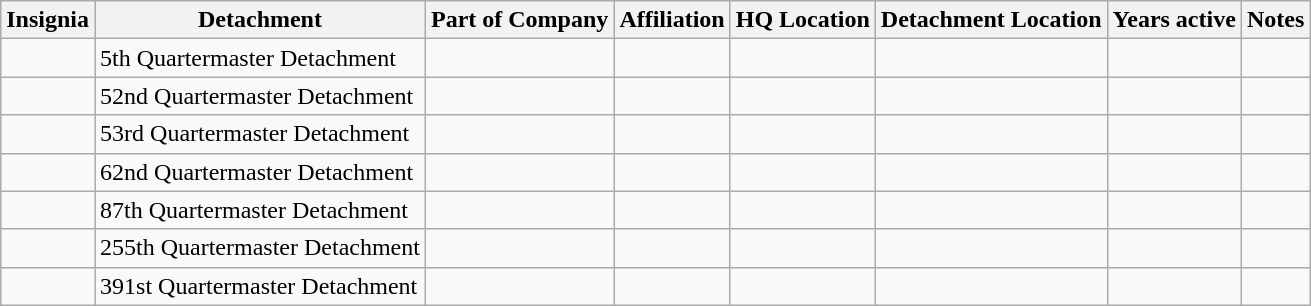<table class="wikitable sortable">
<tr>
<th>Insignia</th>
<th>Detachment</th>
<th>Part of Company</th>
<th>Affiliation</th>
<th>HQ Location</th>
<th>Detachment Location</th>
<th>Years active</th>
<th>Notes</th>
</tr>
<tr>
<td></td>
<td>5th Quartermaster Detachment</td>
<td></td>
<td></td>
<td></td>
<td></td>
<td></td>
<td></td>
</tr>
<tr>
<td></td>
<td>52nd Quartermaster Detachment</td>
<td></td>
<td></td>
<td></td>
<td></td>
<td></td>
<td></td>
</tr>
<tr>
<td></td>
<td>53rd Quartermaster Detachment</td>
<td></td>
<td></td>
<td></td>
<td></td>
<td></td>
<td></td>
</tr>
<tr>
<td></td>
<td>62nd Quartermaster Detachment</td>
<td></td>
<td></td>
<td></td>
<td></td>
<td></td>
<td></td>
</tr>
<tr>
<td></td>
<td>87th Quartermaster Detachment</td>
<td></td>
<td></td>
<td></td>
<td></td>
<td></td>
<td></td>
</tr>
<tr>
<td></td>
<td>255th Quartermaster Detachment</td>
<td></td>
<td></td>
<td></td>
<td></td>
<td></td>
<td></td>
</tr>
<tr>
<td></td>
<td>391st Quartermaster Detachment</td>
<td></td>
<td></td>
<td></td>
<td></td>
<td></td>
<td></td>
</tr>
</table>
